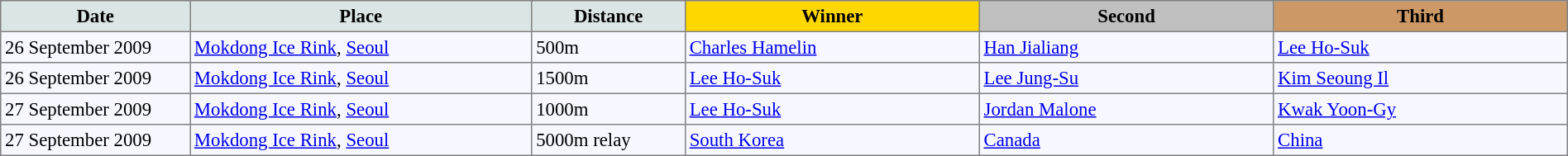<table bgcolor="#f7f8ff" cellpadding="3" cellspacing="0" border="1" style="font-size: 95%; border: gray solid 1px; border-collapse: collapse;">
<tr bgcolor="#CCCCCC">
<td align="center" bgcolor="#DCE5E5" width="150"><strong>Date</strong></td>
<td align="center" bgcolor="#DCE5E5" width="280"><strong>Place</strong></td>
<td align="center" bgcolor="#DCE5E5" width="120"><strong>Distance</strong></td>
<td align="center" bgcolor="gold" width="240"><strong>Winner</strong></td>
<td align="center" bgcolor="silver" width="240"><strong>Second</strong></td>
<td align="center" bgcolor="CC9966" width="240"><strong>Third</strong></td>
</tr>
<tr align="left">
<td>26 September 2009</td>
<td> <a href='#'>Mokdong Ice Rink</a>, <a href='#'>Seoul</a></td>
<td>500m</td>
<td> <a href='#'>Charles Hamelin</a></td>
<td> <a href='#'>Han Jialiang</a></td>
<td> <a href='#'>Lee Ho-Suk</a></td>
</tr>
<tr align="left">
<td>26 September 2009</td>
<td> <a href='#'>Mokdong Ice Rink</a>, <a href='#'>Seoul</a></td>
<td>1500m</td>
<td> <a href='#'>Lee Ho-Suk</a></td>
<td> <a href='#'>Lee Jung-Su</a></td>
<td> <a href='#'>Kim Seoung Il</a></td>
</tr>
<tr align="left">
<td>27 September 2009</td>
<td> <a href='#'>Mokdong Ice Rink</a>, <a href='#'>Seoul</a></td>
<td>1000m</td>
<td> <a href='#'>Lee Ho-Suk</a></td>
<td> <a href='#'>Jordan Malone</a></td>
<td> <a href='#'>Kwak Yoon-Gy</a></td>
</tr>
<tr align="left">
<td>27 September 2009</td>
<td> <a href='#'>Mokdong Ice Rink</a>, <a href='#'>Seoul</a></td>
<td>5000m relay</td>
<td> <a href='#'>South Korea</a></td>
<td> <a href='#'>Canada</a></td>
<td> <a href='#'>China</a></td>
</tr>
</table>
